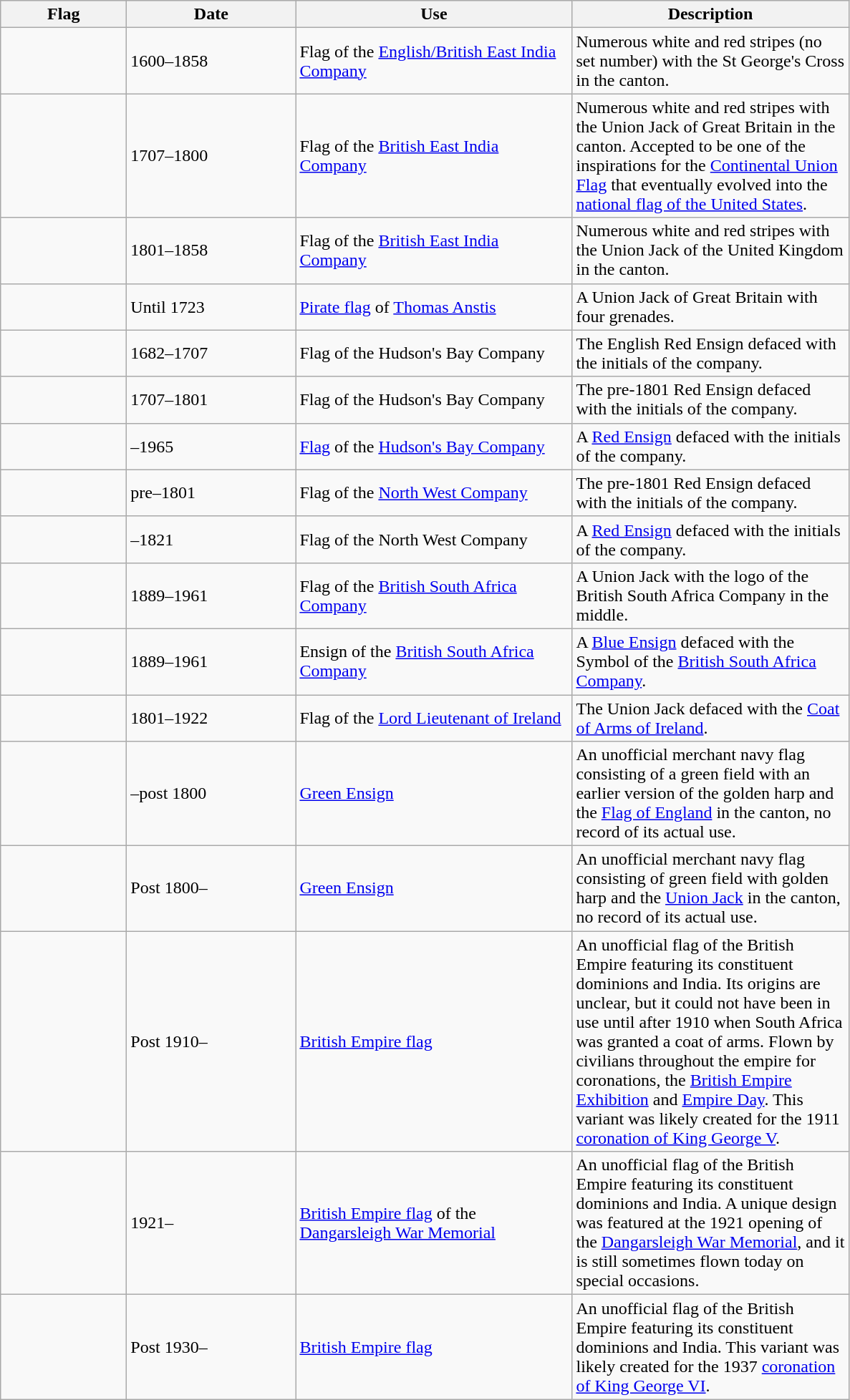<table class="wikitable">
<tr style="background:#efefef;">
<th style="width:110px;">Flag</th>
<th style="width:150px;">Date</th>
<th style="width:250px;">Use</th>
<th style="width:250px;">Description</th>
</tr>
<tr>
<td></td>
<td>1600–1858</td>
<td>Flag of the <a href='#'>English/British East India Company</a></td>
<td>Numerous white and red stripes (no set number) with the St George's Cross in the canton.</td>
</tr>
<tr>
<td></td>
<td>1707–1800</td>
<td>Flag of the <a href='#'>British East India Company</a></td>
<td>Numerous white and red stripes with the Union Jack of Great Britain in the canton. Accepted to be one of the inspirations for the <a href='#'>Continental Union Flag</a> that eventually evolved into the <a href='#'>national flag of the United States</a>.</td>
</tr>
<tr>
<td></td>
<td>1801–1858</td>
<td>Flag of the <a href='#'>British East India Company</a></td>
<td>Numerous white and red stripes with the Union Jack of the United Kingdom in the canton.</td>
</tr>
<tr>
<td></td>
<td>Until 1723</td>
<td><a href='#'>Pirate flag</a> of <a href='#'>Thomas Anstis</a></td>
<td>A Union Jack of Great Britain with four grenades.</td>
</tr>
<tr>
<td></td>
<td>1682–1707</td>
<td>Flag of the Hudson's Bay Company</td>
<td>The English Red Ensign defaced with the initials of the company.</td>
</tr>
<tr>
<td></td>
<td>1707–1801</td>
<td>Flag of the Hudson's Bay Company</td>
<td>The pre-1801 Red Ensign defaced with the initials of the company.</td>
</tr>
<tr>
<td></td>
<td>–1965</td>
<td><a href='#'>Flag</a> of the <a href='#'>Hudson's Bay Company</a></td>
<td>A <a href='#'>Red Ensign</a> defaced with the initials of the company.</td>
</tr>
<tr>
<td></td>
<td>pre–1801</td>
<td>Flag of the <a href='#'>North West Company</a></td>
<td>The pre-1801 Red Ensign defaced with the initials of the company.</td>
</tr>
<tr>
<td></td>
<td>–1821</td>
<td>Flag of the North West Company</td>
<td>A <a href='#'>Red Ensign</a> defaced with the initials of the company.</td>
</tr>
<tr>
<td></td>
<td>1889–1961</td>
<td>Flag of the <a href='#'>British South Africa Company</a></td>
<td>A Union Jack with the logo of the British South Africa Company in the middle.</td>
</tr>
<tr>
<td></td>
<td>1889–1961</td>
<td>Ensign of the <a href='#'>British South Africa Company</a></td>
<td>A <a href='#'>Blue Ensign</a> defaced with the Symbol of the <a href='#'>British South Africa Company</a>.</td>
</tr>
<tr>
<td></td>
<td>1801–1922</td>
<td>Flag of the <a href='#'>Lord Lieutenant of Ireland</a></td>
<td>The Union Jack defaced with the <a href='#'>Coat of Arms of Ireland</a>.</td>
</tr>
<tr>
<td></td>
<td>–post 1800</td>
<td><a href='#'>Green Ensign</a></td>
<td>An unofficial merchant navy flag consisting of a green field with an earlier version of the golden harp and the <a href='#'>Flag of England</a> in the canton, no record of its actual use.</td>
</tr>
<tr>
<td></td>
<td>Post 1800–</td>
<td><a href='#'>Green Ensign</a></td>
<td>An unofficial merchant navy flag consisting of green field with golden harp and the <a href='#'>Union Jack</a> in the canton, no record of its actual use.</td>
</tr>
<tr>
<td></td>
<td>Post 1910–</td>
<td><a href='#'>British Empire flag</a></td>
<td>An unofficial flag of the British Empire featuring its constituent dominions and India. Its origins are unclear, but it could not have been in use until after 1910 when South Africa was granted a coat of arms. Flown by civilians throughout the empire for coronations, the <a href='#'>British Empire Exhibition</a> and <a href='#'>Empire Day</a>. This variant was likely created for the 1911 <a href='#'>coronation of King George V</a>.</td>
</tr>
<tr>
<td></td>
<td>1921–</td>
<td><a href='#'>British Empire flag</a> of the <a href='#'>Dangarsleigh War Memorial</a></td>
<td>An unofficial flag of the British Empire featuring its constituent dominions and India. A unique design was featured at the 1921 opening of the <a href='#'>Dangarsleigh War Memorial</a>, and it is still sometimes flown today on special occasions.</td>
</tr>
<tr>
<td></td>
<td>Post 1930–</td>
<td><a href='#'>British Empire flag</a></td>
<td>An unofficial flag of the British Empire featuring its constituent dominions and India. This variant was likely created for the 1937 <a href='#'>coronation of King George VI</a>.</td>
</tr>
</table>
